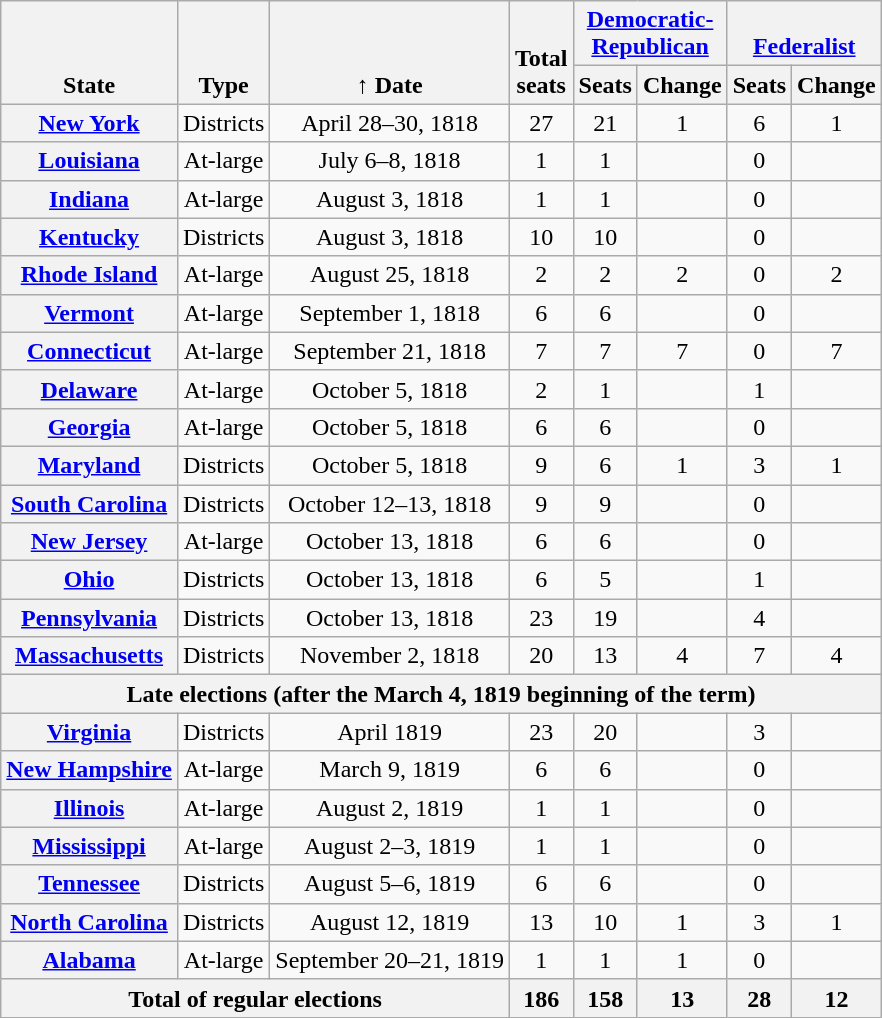<table class="wikitable sortable" style="text-align:center">
<tr valign=bottom>
<th rowspan=2>State</th>
<th rowspan=2>Type</th>
<th rowspan=2>↑ Date</th>
<th rowspan=2>Total<br>seats</th>
<th colspan=2 ><a href='#'>Democratic-<br>Republican</a></th>
<th colspan=2 ><a href='#'>Federalist</a></th>
</tr>
<tr>
<th>Seats</th>
<th>Change</th>
<th>Seats</th>
<th>Change</th>
</tr>
<tr>
<th><a href='#'>New York</a></th>
<td>Districts</td>
<td>April 28–30, 1818</td>
<td>27</td>
<td>21</td>
<td>1</td>
<td>6</td>
<td>1</td>
</tr>
<tr>
<th><a href='#'>Louisiana</a></th>
<td>At-large</td>
<td>July 6–8, 1818</td>
<td>1</td>
<td>1</td>
<td></td>
<td>0</td>
<td></td>
</tr>
<tr>
<th><a href='#'>Indiana</a></th>
<td>At-large</td>
<td>August 3, 1818</td>
<td>1</td>
<td>1</td>
<td></td>
<td>0</td>
<td></td>
</tr>
<tr>
<th><a href='#'>Kentucky</a></th>
<td>Districts</td>
<td>August 3, 1818</td>
<td>10</td>
<td>10</td>
<td></td>
<td>0</td>
<td></td>
</tr>
<tr>
<th><a href='#'>Rhode Island</a></th>
<td>At-large</td>
<td>August 25, 1818</td>
<td>2</td>
<td>2</td>
<td>2</td>
<td>0</td>
<td>2</td>
</tr>
<tr>
<th><a href='#'>Vermont</a></th>
<td>At-large</td>
<td>September 1, 1818</td>
<td>6</td>
<td>6</td>
<td></td>
<td>0</td>
<td></td>
</tr>
<tr>
<th><a href='#'>Connecticut</a></th>
<td>At-large</td>
<td>September 21, 1818</td>
<td>7</td>
<td>7</td>
<td>7</td>
<td>0</td>
<td>7</td>
</tr>
<tr>
<th><a href='#'>Delaware</a></th>
<td>At-large</td>
<td>October 5, 1818</td>
<td>2</td>
<td>1</td>
<td></td>
<td>1</td>
<td></td>
</tr>
<tr>
<th><a href='#'>Georgia</a></th>
<td>At-large</td>
<td>October 5, 1818</td>
<td>6</td>
<td>6</td>
<td></td>
<td>0</td>
<td></td>
</tr>
<tr>
<th><a href='#'>Maryland</a></th>
<td>Districts</td>
<td>October 5, 1818</td>
<td>9</td>
<td>6</td>
<td>1</td>
<td>3</td>
<td>1</td>
</tr>
<tr>
<th><a href='#'>South Carolina</a></th>
<td>Districts</td>
<td>October 12–13, 1818</td>
<td>9</td>
<td>9</td>
<td></td>
<td>0</td>
<td></td>
</tr>
<tr>
<th><a href='#'>New Jersey</a></th>
<td>At-large</td>
<td>October 13, 1818</td>
<td>6</td>
<td>6</td>
<td></td>
<td>0</td>
<td></td>
</tr>
<tr>
<th><a href='#'>Ohio</a></th>
<td>Districts</td>
<td>October 13, 1818</td>
<td>6</td>
<td>5</td>
<td></td>
<td>1</td>
<td></td>
</tr>
<tr>
<th><a href='#'>Pennsylvania</a></th>
<td>Districts</td>
<td>October 13, 1818</td>
<td>23</td>
<td>19</td>
<td></td>
<td>4</td>
<td></td>
</tr>
<tr>
<th><a href='#'>Massachusetts</a></th>
<td>Districts</td>
<td>November 2, 1818</td>
<td>20</td>
<td>13</td>
<td>4</td>
<td>7</td>
<td>4</td>
</tr>
<tr>
<th colspan=8>Late elections (after the March 4, 1819 beginning of the term)</th>
</tr>
<tr>
<th><a href='#'>Virginia</a></th>
<td>Districts</td>
<td>April 1819</td>
<td>23</td>
<td>20</td>
<td></td>
<td>3</td>
<td></td>
</tr>
<tr>
<th><a href='#'>New Hampshire</a></th>
<td>At-large</td>
<td>March 9, 1819</td>
<td>6</td>
<td>6</td>
<td></td>
<td>0</td>
<td></td>
</tr>
<tr>
<th><a href='#'>Illinois</a></th>
<td>At-large</td>
<td>August 2, 1819</td>
<td>1</td>
<td>1</td>
<td></td>
<td>0</td>
<td></td>
</tr>
<tr>
<th><a href='#'>Mississippi</a></th>
<td>At-large</td>
<td>August 2–3, 1819</td>
<td>1</td>
<td>1</td>
<td></td>
<td>0</td>
<td></td>
</tr>
<tr>
<th><a href='#'>Tennessee</a></th>
<td>Districts</td>
<td>August 5–6, 1819</td>
<td>6</td>
<td>6</td>
<td></td>
<td>0</td>
<td></td>
</tr>
<tr>
<th><a href='#'>North Carolina</a></th>
<td>Districts</td>
<td>August 12, 1819</td>
<td>13</td>
<td>10</td>
<td>1</td>
<td>3</td>
<td>1</td>
</tr>
<tr>
<th><a href='#'>Alabama</a></th>
<td>At-large</td>
<td>September 20–21, 1819</td>
<td>1</td>
<td>1</td>
<td>1</td>
<td>0</td>
<td></td>
</tr>
<tr>
<th colspan=3>Total of regular elections</th>
<th>186</th>
<th>158<br></th>
<th>13</th>
<th>28<br></th>
<th>12</th>
</tr>
</table>
